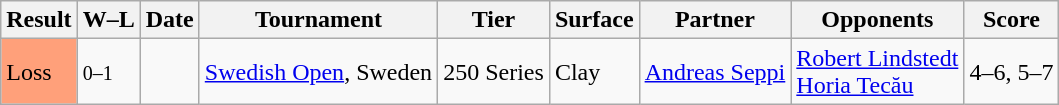<table class="sortable wikitable">
<tr>
<th>Result</th>
<th class="unsortable">W–L</th>
<th>Date</th>
<th>Tournament</th>
<th>Tier</th>
<th>Surface</th>
<th>Partner</th>
<th>Opponents</th>
<th class="unsortable">Score</th>
</tr>
<tr>
<td bgcolor=FFA07A>Loss</td>
<td><small>0–1</small></td>
<td><a href='#'></a></td>
<td><a href='#'>Swedish Open</a>, Sweden</td>
<td>250 Series</td>
<td>Clay</td>
<td> <a href='#'>Andreas Seppi</a></td>
<td> <a href='#'>Robert Lindstedt</a><br> <a href='#'>Horia Tecău</a></td>
<td>4–6, 5–7</td>
</tr>
</table>
